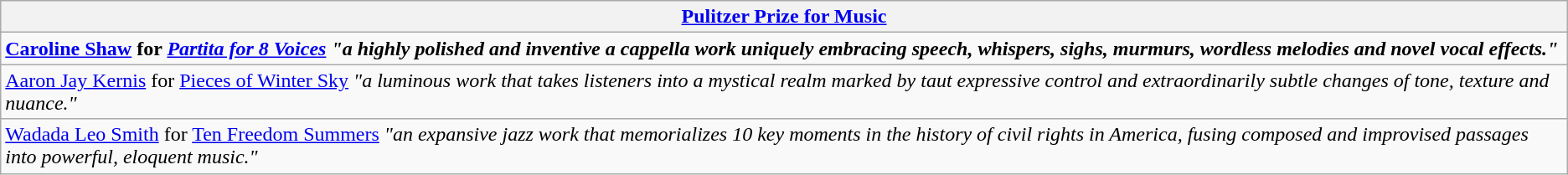<table class="wikitable" style="float:left; float:none;">
<tr>
<th><a href='#'>Pulitzer Prize for Music</a></th>
</tr>
<tr>
<td><strong><a href='#'>Caroline Shaw</a> for <em><a href='#'>Partita for 8 Voices</a><strong><em> "a highly polished and inventive a cappella work uniquely embracing speech, whispers, sighs, murmurs, wordless melodies and novel vocal effects."</td>
</tr>
<tr>
<td><a href='#'>Aaron Jay Kernis</a> for </em><a href='#'>Pieces of Winter Sky</a><em> "a luminous work that takes listeners into a mystical realm marked by taut expressive control and extraordinarily subtle changes of tone, texture and nuance."</td>
</tr>
<tr>
<td><a href='#'>Wadada Leo Smith</a> for </em><a href='#'>Ten Freedom Summers</a><em> "an expansive jazz work that memorializes 10 key moments in the history of civil rights in America, fusing composed and improvised passages into powerful, eloquent music."</td>
</tr>
</table>
